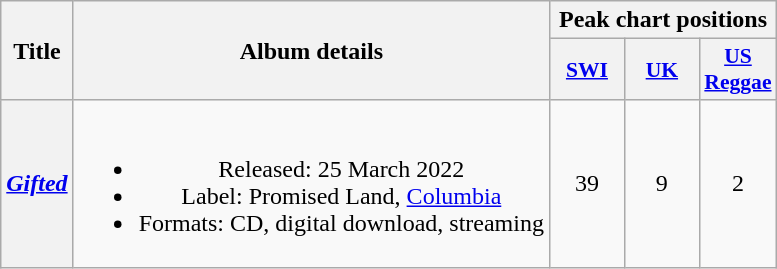<table class="wikitable plainrowheaders" style="text-align:center;">
<tr>
<th rowspan="2">Title</th>
<th rowspan="2">Album details</th>
<th scope="col" colspan="3">Peak chart positions</th>
</tr>
<tr>
<th style="width:3em;font-size:90%;"><a href='#'>SWI</a><br></th>
<th style="width:3em;font-size:90%;"><a href='#'>UK</a><br></th>
<th style="width:3em;font-size:90%;"><a href='#'>US Reggae</a><br></th>
</tr>
<tr>
<th scope="row"><em><a href='#'>Gifted</a></em></th>
<td><br><ul><li>Released: 25 March 2022</li><li>Label: Promised Land, <a href='#'>Columbia</a></li><li>Formats: CD, digital download, streaming</li></ul></td>
<td>39</td>
<td>9</td>
<td>2</td>
</tr>
</table>
